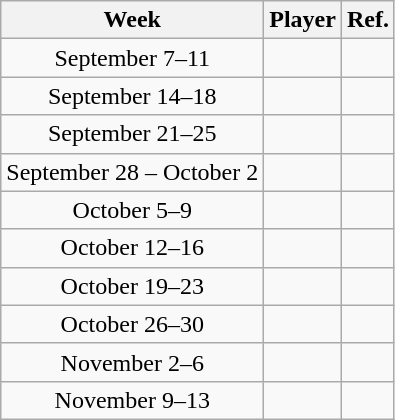<table class="wikitable" border="1">
<tr>
<th>Week</th>
<th>Player</th>
<th>Ref.</th>
</tr>
<tr>
<td align=center>September 7–11</td>
<td></td>
<td align=center></td>
</tr>
<tr>
<td align=center>September 14–18</td>
<td></td>
<td align=center></td>
</tr>
<tr>
<td align=center>September 21–25</td>
<td></td>
<td align=center></td>
</tr>
<tr>
<td align=center>September 28 – October 2</td>
<td></td>
<td align=center></td>
</tr>
<tr>
<td align=center>October 5–9</td>
<td></td>
<td align=center></td>
</tr>
<tr>
<td align=center>October 12–16</td>
<td></td>
<td align=center></td>
</tr>
<tr>
<td align=center>October 19–23</td>
<td></td>
<td align=center></td>
</tr>
<tr>
<td align=center>October 26–30</td>
<td></td>
<td align=center></td>
</tr>
<tr>
<td align=center>November 2–6</td>
<td></td>
<td align=center></td>
</tr>
<tr>
<td align=center>November 9–13</td>
<td></td>
<td align=center></td>
</tr>
</table>
